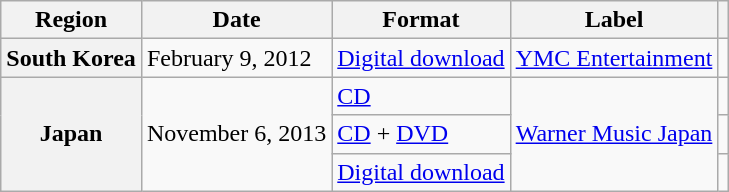<table class="wikitable plainrowheaders">
<tr>
<th scope="col">Region</th>
<th scope="col">Date</th>
<th scope="col">Format</th>
<th scope="col">Label</th>
<th></th>
</tr>
<tr>
<th scope="row">South Korea</th>
<td rowspan="1">February 9, 2012</td>
<td><a href='#'>Digital download</a></td>
<td><a href='#'>YMC Entertainment</a></td>
<td style="text-align:center;"></td>
</tr>
<tr>
<th scope="row" rowspan="3">Japan</th>
<td rowspan="3">November 6, 2013</td>
<td><a href='#'>CD</a> </td>
<td rowspan="3"><a href='#'>Warner Music Japan</a></td>
<td style="text-align:center;"></td>
</tr>
<tr>
<td><a href='#'>CD</a> + <a href='#'>DVD</a> </td>
<td style="text-align:center;"></td>
</tr>
<tr>
<td><a href='#'>Digital download</a></td>
<td style="text-align:center;"></td>
</tr>
</table>
